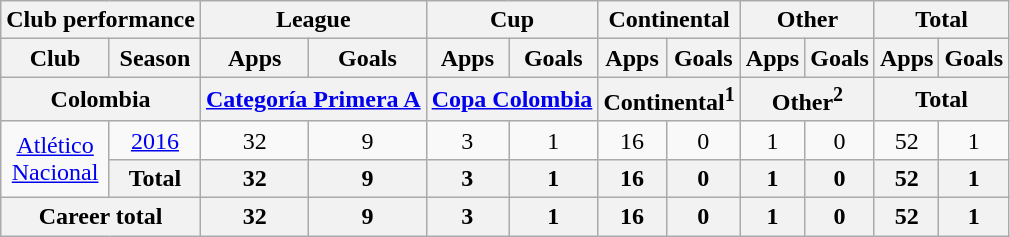<table class="wikitable" style="text-align:center">
<tr>
<th colspan=2>Club performance</th>
<th colspan=2>League</th>
<th colspan=2>Cup</th>
<th colspan=2>Continental</th>
<th colspan=2>Other</th>
<th colspan=2>Total</th>
</tr>
<tr>
<th>Club</th>
<th>Season</th>
<th>Apps</th>
<th>Goals</th>
<th>Apps</th>
<th>Goals</th>
<th>Apps</th>
<th>Goals</th>
<th>Apps</th>
<th>Goals</th>
<th>Apps</th>
<th>Goals</th>
</tr>
<tr>
<th colspan=2>Colombia</th>
<th colspan=2><a href='#'>Categoría Primera A</a></th>
<th colspan=2><a href='#'>Copa Colombia</a></th>
<th colspan=2>Continental<sup>1</sup></th>
<th colspan=2>Other<sup>2</sup></th>
<th colspan=2>Total</th>
</tr>
<tr>
<td rowspan="2"><a href='#'>Atlético<br>Nacional</a></td>
<td><a href='#'>2016</a></td>
<td>32</td>
<td>9</td>
<td>3</td>
<td>1</td>
<td>16</td>
<td>0</td>
<td>1</td>
<td>0</td>
<td>52</td>
<td>1</td>
</tr>
<tr>
<th rowspan=1>Total</th>
<th>32</th>
<th>9</th>
<th>3</th>
<th>1</th>
<th>16</th>
<th>0</th>
<th>1</th>
<th>0</th>
<th>52</th>
<th>1</th>
</tr>
<tr>
<th colspan=2>Career total</th>
<th>32</th>
<th>9</th>
<th>3</th>
<th>1</th>
<th>16</th>
<th>0</th>
<th>1</th>
<th>0</th>
<th>52</th>
<th>1</th>
</tr>
</table>
